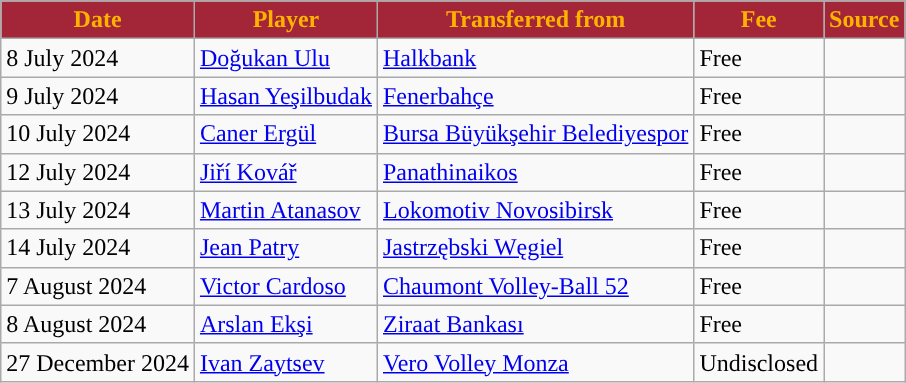<table class="wikitable plainrowheaders sortable">
<tr>
<th style="background:#A32638; color:#FFB300; ">Date</th>
<th style="background:#A32638; color:#FFB300; ">Player</th>
<th style="background:#A32638; color:#FFB300; ">Transferred from</th>
<th style="background:#A32638; color:#FFB300; ">Fee</th>
<th style="background:#A32638; color:#FFB300; ">Source</th>
</tr>
<tr>
<td>8 July 2024</td>
<td align=left> <a href='#'>Doğukan Ulu</a></td>
<td align=left> <a href='#'>Halkbank</a></td>
<td>Free</td>
<td></td>
</tr>
<tr>
<td>9 July 2024</td>
<td align=left> <a href='#'>Hasan Yeşilbudak</a></td>
<td align=left> <a href='#'>Fenerbahçe</a></td>
<td>Free</td>
<td></td>
</tr>
<tr>
<td>10 July 2024</td>
<td align=left> <a href='#'>Caner Ergül</a></td>
<td align=left> <a href='#'>Bursa Büyükşehir Belediyespor</a></td>
<td>Free</td>
<td></td>
</tr>
<tr>
<td>12 July 2024</td>
<td align=left> <a href='#'>Jiří Kovář</a></td>
<td align=left> <a href='#'>Panathinaikos</a></td>
<td>Free</td>
<td></td>
</tr>
<tr>
<td>13 July 2024</td>
<td align=left> <a href='#'>Martin Atanasov</a></td>
<td align=left> <a href='#'>Lokomotiv Novosibirsk</a></td>
<td>Free</td>
<td></td>
</tr>
<tr>
<td>14 July 2024</td>
<td align=left> <a href='#'>Jean Patry</a></td>
<td align=left> <a href='#'>Jastrzębski Węgiel</a></td>
<td>Free</td>
<td></td>
</tr>
<tr>
<td>7 August 2024</td>
<td align=left> <a href='#'>Victor Cardoso</a></td>
<td align=left> <a href='#'>Chaumont Volley-Ball 52</a></td>
<td>Free</td>
<td></td>
</tr>
<tr>
<td>8 August 2024</td>
<td align=left> <a href='#'>Arslan Ekşi</a></td>
<td align=left> <a href='#'>Ziraat Bankası</a></td>
<td>Free</td>
<td></td>
</tr>
<tr>
<td>27 December 2024</td>
<td align=left> <a href='#'>Ivan Zaytsev</a></td>
<td align=left> <a href='#'>Vero Volley Monza</a></td>
<td>Undisclosed</td>
<td></td>
</tr>
</table>
